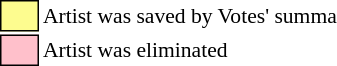<table class="toccolours"style="font-size: 90%; white-space: nowrap;">
<tr>
<td style="background:#fdfc8f; border:1px solid black;">      </td>
<td>Artist was saved by Votes' summa</td>
</tr>
<tr>
<td style="background:pink; border:1px solid black;">      </td>
<td>Artist was eliminated</td>
</tr>
</table>
